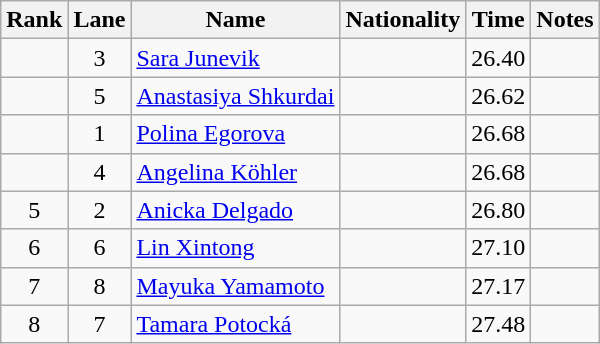<table class="wikitable sortable" style="text-align:center">
<tr>
<th>Rank</th>
<th>Lane</th>
<th>Name</th>
<th>Nationality</th>
<th>Time</th>
<th>Notes</th>
</tr>
<tr>
<td></td>
<td>3</td>
<td align=left><a href='#'>Sara Junevik</a></td>
<td align=left></td>
<td>26.40</td>
<td></td>
</tr>
<tr>
<td></td>
<td>5</td>
<td align=left><a href='#'>Anastasiya Shkurdai</a></td>
<td align=left></td>
<td>26.62</td>
<td></td>
</tr>
<tr>
<td></td>
<td>1</td>
<td align=left><a href='#'>Polina Egorova</a></td>
<td align=left></td>
<td>26.68</td>
<td></td>
</tr>
<tr>
<td></td>
<td>4</td>
<td align=left><a href='#'>Angelina Köhler</a></td>
<td align=left></td>
<td>26.68</td>
<td></td>
</tr>
<tr>
<td>5</td>
<td>2</td>
<td align=left><a href='#'>Anicka Delgado</a></td>
<td align=left></td>
<td>26.80</td>
<td></td>
</tr>
<tr>
<td>6</td>
<td>6</td>
<td align=left><a href='#'>Lin Xintong</a></td>
<td align=left></td>
<td>27.10</td>
<td></td>
</tr>
<tr>
<td>7</td>
<td>8</td>
<td align=left><a href='#'>Mayuka Yamamoto</a></td>
<td align=left></td>
<td>27.17</td>
<td></td>
</tr>
<tr>
<td>8</td>
<td>7</td>
<td align=left><a href='#'>Tamara Potocká</a></td>
<td align=left></td>
<td>27.48</td>
<td></td>
</tr>
</table>
